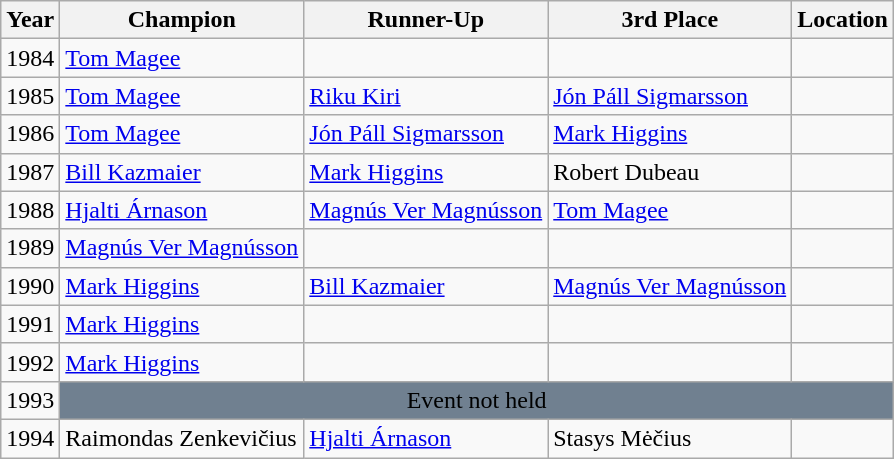<table class="wikitable">
<tr>
<th>Year</th>
<th>Champion</th>
<th>Runner-Up</th>
<th>3rd Place</th>
<th>Location</th>
</tr>
<tr>
<td>1984</td>
<td> <a href='#'>Tom Magee</a></td>
<td></td>
<td></td>
<td> </td>
</tr>
<tr>
<td>1985</td>
<td> <a href='#'>Tom Magee</a></td>
<td> <a href='#'>Riku Kiri</a></td>
<td> <a href='#'>Jón Páll Sigmarsson</a></td>
<td> </td>
</tr>
<tr>
<td>1986</td>
<td> <a href='#'>Tom Magee</a></td>
<td> <a href='#'>Jón Páll Sigmarsson</a></td>
<td> <a href='#'>Mark Higgins</a></td>
<td> </td>
</tr>
<tr>
<td>1987</td>
<td> <a href='#'>Bill Kazmaier</a></td>
<td> <a href='#'>Mark Higgins</a></td>
<td> Robert Dubeau</td>
<td> </td>
</tr>
<tr>
<td>1988</td>
<td> <a href='#'>Hjalti Árnason</a></td>
<td> <a href='#'>Magnús Ver Magnússon</a></td>
<td> <a href='#'>Tom Magee</a></td>
<td> </td>
</tr>
<tr>
<td>1989</td>
<td> <a href='#'>Magnús Ver Magnússon</a></td>
<td></td>
<td></td>
<td> </td>
</tr>
<tr>
<td>1990</td>
<td> <a href='#'>Mark Higgins</a></td>
<td> <a href='#'>Bill Kazmaier</a></td>
<td> <a href='#'>Magnús Ver Magnússon</a></td>
<td> </td>
</tr>
<tr>
<td>1991</td>
<td> <a href='#'>Mark Higgins</a></td>
<td></td>
<td></td>
<td> </td>
</tr>
<tr>
<td>1992</td>
<td> <a href='#'>Mark Higgins</a></td>
<td></td>
<td></td>
<td> </td>
</tr>
<tr>
<td>1993</td>
<td colspan=4 align=center style="background: #708090;">Event not held</td>
</tr>
<tr>
<td>1994</td>
<td> Raimondas Zenkevičius</td>
<td> <a href='#'>Hjalti Árnason</a></td>
<td> Stasys Mėčius</td>
<td> </td>
</tr>
</table>
